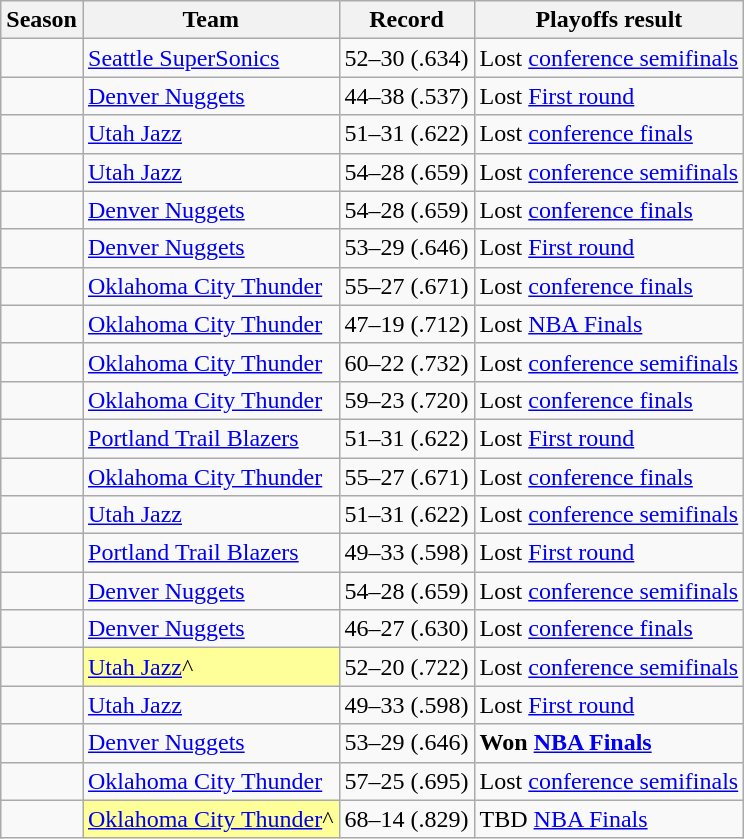<table class="wikitable sortable">
<tr>
<th>Season</th>
<th>Team</th>
<th>Record</th>
<th>Playoffs result</th>
</tr>
<tr>
<td></td>
<td><a href='#'>Seattle SuperSonics</a></td>
<td> 52–30 (.634)</td>
<td>Lost <a href='#'>conference semifinals</a></td>
</tr>
<tr>
<td></td>
<td><a href='#'>Denver Nuggets</a></td>
<td> 44–38 (.537)</td>
<td>Lost <a href='#'>First round</a></td>
</tr>
<tr>
<td></td>
<td><a href='#'>Utah Jazz</a></td>
<td> 51–31 (.622)</td>
<td>Lost <a href='#'>conference finals</a></td>
</tr>
<tr>
<td></td>
<td><a href='#'>Utah Jazz</a></td>
<td> 54–28 (.659)</td>
<td>Lost <a href='#'>conference semifinals</a></td>
</tr>
<tr>
<td></td>
<td><a href='#'>Denver Nuggets</a></td>
<td> 54–28 (.659)</td>
<td>Lost <a href='#'>conference finals</a></td>
</tr>
<tr>
<td></td>
<td><a href='#'>Denver Nuggets</a></td>
<td> 53–29 (.646)</td>
<td>Lost <a href='#'>First round</a></td>
</tr>
<tr>
<td></td>
<td><a href='#'>Oklahoma City Thunder</a></td>
<td> 55–27 (.671)</td>
<td>Lost <a href='#'>conference finals</a></td>
</tr>
<tr>
<td></td>
<td><a href='#'>Oklahoma City Thunder</a></td>
<td> 47–19 (.712)</td>
<td>Lost <a href='#'>NBA Finals</a></td>
</tr>
<tr>
<td></td>
<td><a href='#'>Oklahoma City Thunder</a></td>
<td> 60–22 (.732)</td>
<td>Lost <a href='#'>conference semifinals</a></td>
</tr>
<tr>
<td></td>
<td><a href='#'>Oklahoma City Thunder</a></td>
<td> 59–23 (.720)</td>
<td>Lost <a href='#'>conference finals</a></td>
</tr>
<tr>
<td></td>
<td><a href='#'>Portland Trail Blazers</a></td>
<td> 51–31 (.622)</td>
<td>Lost <a href='#'>First round</a></td>
</tr>
<tr>
<td></td>
<td><a href='#'>Oklahoma City Thunder</a></td>
<td> 55–27 (.671)</td>
<td>Lost <a href='#'>conference finals</a></td>
</tr>
<tr>
<td></td>
<td><a href='#'>Utah Jazz</a></td>
<td> 51–31 (.622)</td>
<td>Lost <a href='#'>conference semifinals</a></td>
</tr>
<tr>
<td></td>
<td><a href='#'>Portland Trail Blazers</a></td>
<td> 49–33 (.598)</td>
<td>Lost <a href='#'>First round</a></td>
</tr>
<tr>
<td></td>
<td><a href='#'>Denver Nuggets</a></td>
<td> 54–28 (.659)</td>
<td>Lost <a href='#'>conference semifinals</a></td>
</tr>
<tr>
<td></td>
<td><a href='#'>Denver Nuggets</a></td>
<td> 46–27 (.630)</td>
<td>Lost <a href='#'>conference finals</a></td>
</tr>
<tr>
<td></td>
<td bgcolor="#FFFF99"><a href='#'>Utah Jazz</a>^</td>
<td> 52–20 (.722)</td>
<td>Lost <a href='#'>conference semifinals</a></td>
</tr>
<tr>
<td></td>
<td><a href='#'>Utah Jazz</a></td>
<td> 49–33 (.598)</td>
<td>Lost <a href='#'>First round</a></td>
</tr>
<tr>
<td></td>
<td><a href='#'>Denver Nuggets</a></td>
<td> 53–29 (.646)</td>
<td><strong>Won <a href='#'>NBA Finals</a></strong></td>
</tr>
<tr>
<td></td>
<td><a href='#'>Oklahoma City Thunder</a></td>
<td> 57–25 (.695)</td>
<td>Lost <a href='#'>conference semifinals</a></td>
</tr>
<tr>
<td></td>
<td bgcolor="#FFFF99"><a href='#'>Oklahoma City Thunder</a>^</td>
<td> 68–14 (.829)</td>
<td>TBD <a href='#'>NBA Finals</a></td>
</tr>
</table>
